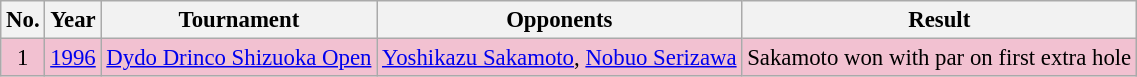<table class="wikitable" style="font-size:95%;">
<tr>
<th>No.</th>
<th>Year</th>
<th>Tournament</th>
<th>Opponents</th>
<th>Result</th>
</tr>
<tr style="background:#F2C1D1;">
<td align=center>1</td>
<td><a href='#'>1996</a></td>
<td><a href='#'>Dydo Drinco Shizuoka Open</a></td>
<td> <a href='#'>Yoshikazu Sakamoto</a>,  <a href='#'>Nobuo Serizawa</a></td>
<td>Sakamoto won with par on first extra hole</td>
</tr>
</table>
